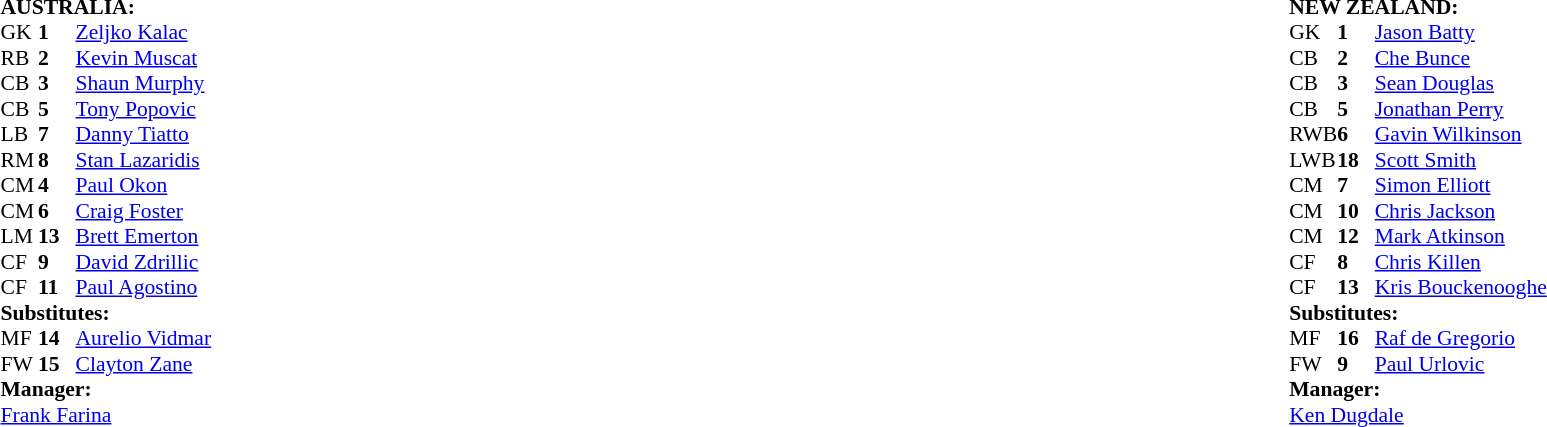<table width="100%">
<tr>
<td valign="top" width="40%"><br><table style="font-size: 90%" cellspacing="0" cellpadding="0">
<tr>
<td colspan="4"><br><strong>AUSTRALIA:</strong></td>
</tr>
<tr>
<th width=25></th>
<th width=25></th>
</tr>
<tr>
<td>GK</td>
<td><strong>1</strong></td>
<td><a href='#'>Zeljko Kalac</a></td>
</tr>
<tr>
<td>RB</td>
<td><strong>2</strong></td>
<td><a href='#'>Kevin Muscat</a></td>
</tr>
<tr>
<td>CB</td>
<td><strong>3</strong></td>
<td><a href='#'>Shaun Murphy</a></td>
<td></td>
</tr>
<tr>
<td>CB</td>
<td><strong>5</strong></td>
<td><a href='#'>Tony Popovic</a></td>
</tr>
<tr>
<td>LB</td>
<td><strong>7</strong></td>
<td><a href='#'>Danny Tiatto</a></td>
</tr>
<tr>
<td>RM</td>
<td><strong>8</strong></td>
<td><a href='#'>Stan Lazaridis</a></td>
</tr>
<tr>
<td>CM</td>
<td><strong>4</strong></td>
<td><a href='#'>Paul Okon</a></td>
</tr>
<tr>
<td>CM</td>
<td><strong>6</strong></td>
<td><a href='#'>Craig Foster</a></td>
<td></td>
<td></td>
</tr>
<tr>
<td>LM</td>
<td><strong>13</strong></td>
<td><a href='#'>Brett Emerton</a></td>
</tr>
<tr>
<td>CF</td>
<td><strong>9</strong></td>
<td><a href='#'>David Zdrillic</a></td>
</tr>
<tr>
<td>CF</td>
<td><strong>11</strong></td>
<td><a href='#'>Paul Agostino</a></td>
<td></td>
<td></td>
</tr>
<tr>
<td colspan=3><strong>Substitutes:</strong></td>
</tr>
<tr>
<td>MF</td>
<td><strong>14</strong></td>
<td><a href='#'>Aurelio Vidmar</a></td>
<td></td>
<td></td>
</tr>
<tr>
<td>FW</td>
<td><strong>15</strong></td>
<td><a href='#'>Clayton Zane</a></td>
<td></td>
<td></td>
</tr>
<tr>
<td colspan=3><strong>Manager:</strong></td>
</tr>
<tr>
<td colspan=4><a href='#'>Frank Farina</a></td>
</tr>
</table>
</td>
<td valign="top"><small></small></td>
<td valign="top" width="50%"><br><table style="font-size: 90%" cellspacing="0" cellpadding="0" align="center">
<tr>
<td colspan="4"><br><strong>NEW ZEALAND:</strong></td>
</tr>
<tr>
<th width=25></th>
<th width=25></th>
</tr>
<tr>
<td>GK</td>
<td><strong>1</strong></td>
<td><a href='#'>Jason Batty</a></td>
</tr>
<tr>
<td>CB</td>
<td><strong>2</strong></td>
<td><a href='#'>Che Bunce</a></td>
</tr>
<tr>
<td>CB</td>
<td><strong>3</strong></td>
<td><a href='#'>Sean Douglas</a></td>
</tr>
<tr>
<td>CB</td>
<td><strong>5</strong></td>
<td><a href='#'>Jonathan Perry</a></td>
</tr>
<tr>
<td>RWB</td>
<td><strong>6</strong></td>
<td><a href='#'>Gavin Wilkinson</a></td>
<td></td>
<td></td>
</tr>
<tr>
<td>LWB</td>
<td><strong>18</strong></td>
<td><a href='#'>Scott Smith</a></td>
</tr>
<tr>
<td>CM</td>
<td><strong>7</strong></td>
<td><a href='#'>Simon Elliott</a></td>
</tr>
<tr>
<td>CM</td>
<td><strong>10</strong></td>
<td><a href='#'>Chris Jackson</a></td>
</tr>
<tr>
<td>CM</td>
<td><strong>12</strong></td>
<td><a href='#'>Mark Atkinson</a></td>
<td></td>
<td></td>
</tr>
<tr>
<td>CF</td>
<td><strong>8</strong></td>
<td><a href='#'>Chris Killen</a></td>
</tr>
<tr>
<td>CF</td>
<td><strong>13</strong></td>
<td><a href='#'>Kris Bouckenooghe</a></td>
</tr>
<tr>
<td colspan=3><strong>Substitutes:</strong></td>
</tr>
<tr>
<td>MF</td>
<td><strong>16</strong></td>
<td><a href='#'>Raf de Gregorio</a></td>
<td></td>
<td></td>
</tr>
<tr>
<td>FW</td>
<td><strong>9</strong></td>
<td><a href='#'>Paul Urlovic</a></td>
<td></td>
<td></td>
</tr>
<tr>
<td colspan=3><strong>Manager:</strong></td>
</tr>
<tr>
<td colspan=4><a href='#'>Ken Dugdale</a></td>
</tr>
</table>
</td>
</tr>
</table>
